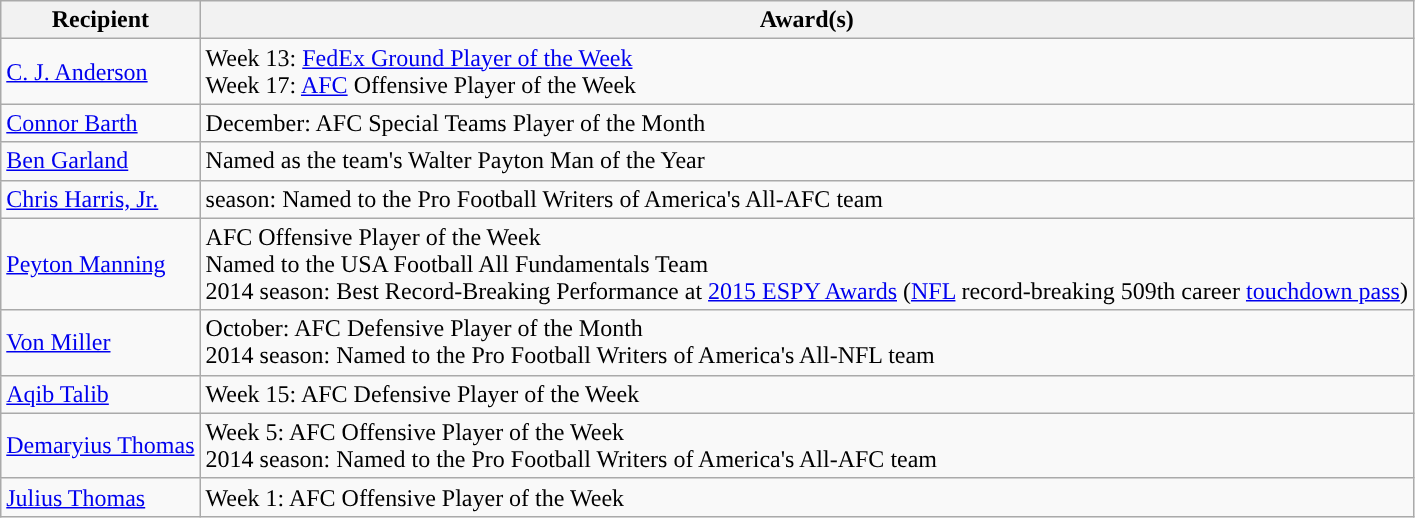<table class="wikitable">
<tr>
<th>Recipient</th>
<th>Award(s)</th>
</tr>
<tr>
<td><a href='#'>C. J. Anderson</a></td>
<td>Week 13: <a href='#'>FedEx Ground Player of the Week</a><br>Week 17: <a href='#'>AFC</a> Offensive Player of the Week</td>
</tr>
<tr>
<td><a href='#'>Connor Barth</a></td>
<td>December: AFC Special Teams Player of the Month</td>
</tr>
<tr>
<td><a href='#'>Ben Garland</a></td>
<td>Named as the team's Walter Payton Man of the Year</td>
</tr>
<tr>
<td><a href='#'>Chris Harris, Jr.</a></td>
<td> season: Named to the Pro Football Writers of America's All-AFC team</td>
</tr>
<tr>
<td><a href='#'>Peyton Manning</a></td>
<td Week 5: >AFC Offensive Player of the Week<br>Named to the USA Football All Fundamentals Team<br>2014 season: Best Record-Breaking Performance at <a href='#'>2015 ESPY Awards</a> (<a href='#'>NFL</a> record-breaking 509th career <a href='#'>touchdown pass</a>)</td>
</tr>
<tr>
<td><a href='#'>Von Miller</a></td>
<td>October: AFC Defensive Player of the Month<br>2014 season: Named to the Pro Football Writers of America's All-NFL team</td>
</tr>
<tr>
<td><a href='#'>Aqib Talib</a></td>
<td>Week 15: AFC Defensive Player of the Week</td>
</tr>
<tr>
<td><a href='#'>Demaryius Thomas</a></td>
<td>Week 5: AFC Offensive Player of the Week<br>2014 season: Named to the Pro Football Writers of America's All-AFC team</td>
</tr>
<tr>
<td><a href='#'>Julius Thomas</a></td>
<td>Week 1: AFC Offensive Player of the Week</td>
</tr>
</table>
